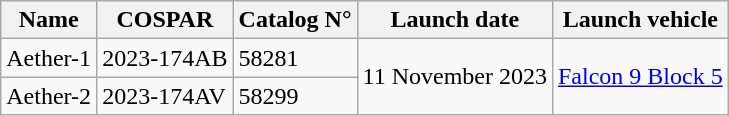<table class="wikitable">
<tr>
<th>Name</th>
<th>COSPAR</th>
<th>Catalog N°</th>
<th>Launch date</th>
<th>Launch vehicle</th>
</tr>
<tr>
<td>Aether-1</td>
<td>2023-174AB</td>
<td>58281</td>
<td rowspan=2>11 November 2023</td>
<td rowspan=2><a href='#'>Falcon 9 Block 5</a></td>
</tr>
<tr>
<td>Aether-2</td>
<td>2023-174AV</td>
<td>58299</td>
</tr>
</table>
